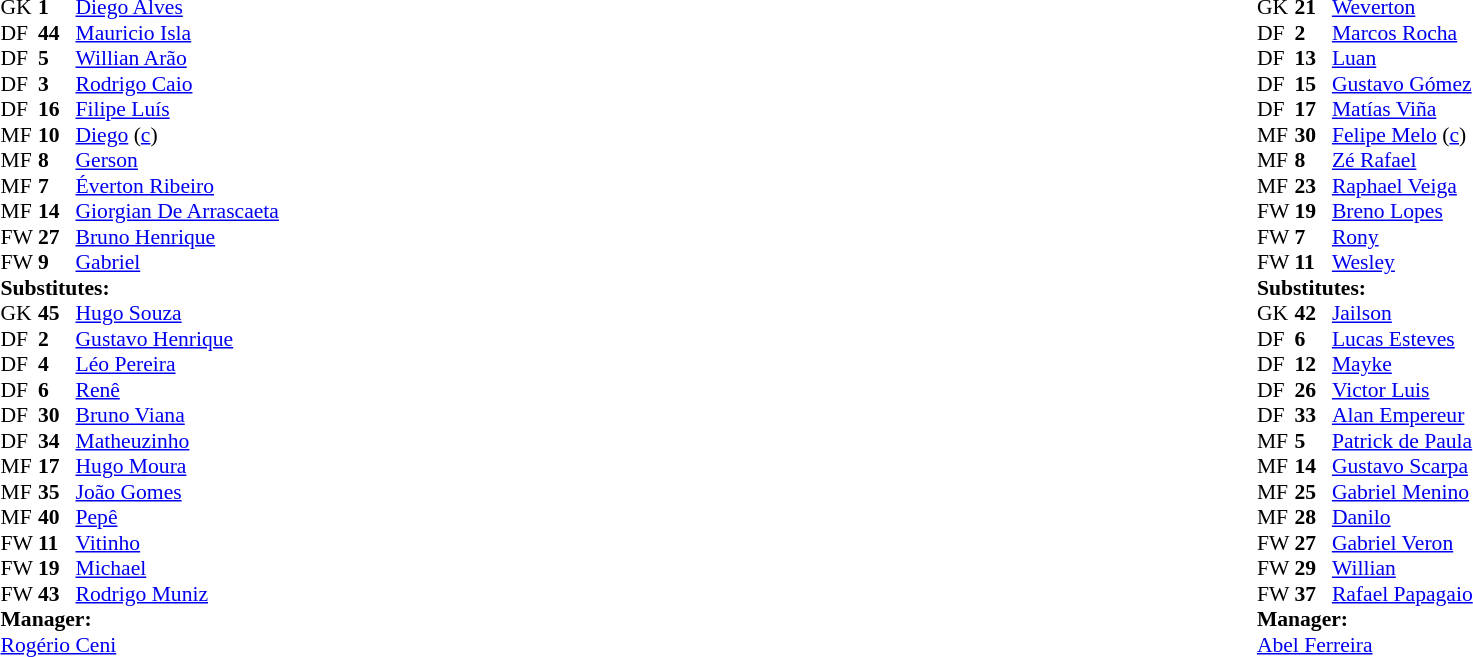<table width="100%">
<tr>
<td style="vertical-align:top; width:40%"><br><table style="font-size: 90%" cellspacing="0" cellpadding="0">
<tr>
<th width=25></th>
<th width=25></th>
</tr>
<tr>
<td>GK</td>
<td><strong>1</strong></td>
<td> <a href='#'>Diego Alves</a></td>
</tr>
<tr>
<td>DF</td>
<td><strong>44</strong></td>
<td> <a href='#'>Mauricio Isla</a></td>
<td></td>
<td></td>
</tr>
<tr>
<td>DF</td>
<td><strong>5</strong></td>
<td> <a href='#'>Willian Arão</a></td>
<td></td>
</tr>
<tr>
<td>DF</td>
<td><strong>3</strong></td>
<td> <a href='#'>Rodrigo Caio</a></td>
<td></td>
</tr>
<tr>
<td>DF</td>
<td><strong>16</strong></td>
<td> <a href='#'>Filipe Luís</a></td>
</tr>
<tr>
<td>MF</td>
<td><strong>10</strong></td>
<td> <a href='#'>Diego</a> (<a href='#'>c</a>)</td>
<td></td>
<td></td>
</tr>
<tr>
<td>MF</td>
<td><strong>8</strong></td>
<td> <a href='#'>Gerson</a></td>
<td></td>
<td></td>
</tr>
<tr>
<td>MF</td>
<td><strong>7</strong></td>
<td> <a href='#'>Éverton Ribeiro</a></td>
<td></td>
<td></td>
</tr>
<tr>
<td>MF</td>
<td><strong>14</strong></td>
<td> <a href='#'>Giorgian De Arrascaeta</a></td>
</tr>
<tr>
<td>FW</td>
<td><strong>27</strong></td>
<td> <a href='#'>Bruno Henrique</a></td>
<td></td>
<td></td>
</tr>
<tr>
<td>FW</td>
<td><strong>9</strong></td>
<td> <a href='#'>Gabriel</a></td>
</tr>
<tr>
<td colspan=3><strong>Substitutes:</strong></td>
</tr>
<tr>
<td>GK</td>
<td><strong>45</strong></td>
<td> <a href='#'>Hugo Souza</a></td>
</tr>
<tr>
<td>DF</td>
<td><strong>2</strong></td>
<td> <a href='#'>Gustavo Henrique</a></td>
</tr>
<tr>
<td>DF</td>
<td><strong>4</strong></td>
<td> <a href='#'>Léo Pereira</a></td>
</tr>
<tr>
<td>DF</td>
<td><strong>6</strong></td>
<td> <a href='#'>Renê</a></td>
</tr>
<tr>
<td>DF</td>
<td><strong>30</strong></td>
<td> <a href='#'>Bruno Viana</a></td>
</tr>
<tr>
<td>DF</td>
<td><strong>34</strong></td>
<td> <a href='#'>Matheuzinho</a></td>
<td></td>
<td></td>
</tr>
<tr>
<td>MF</td>
<td><strong>17</strong></td>
<td> <a href='#'>Hugo Moura</a></td>
</tr>
<tr>
<td>MF</td>
<td><strong>35</strong></td>
<td> <a href='#'>João Gomes</a></td>
<td></td>
<td></td>
</tr>
<tr>
<td>MF</td>
<td><strong>40</strong></td>
<td> <a href='#'>Pepê</a></td>
<td></td>
<td></td>
</tr>
<tr>
<td>FW</td>
<td><strong>11</strong></td>
<td> <a href='#'>Vitinho</a></td>
<td></td>
<td></td>
</tr>
<tr>
<td>FW</td>
<td><strong>19</strong></td>
<td> <a href='#'>Michael</a></td>
<td></td>
<td></td>
</tr>
<tr>
<td>FW</td>
<td><strong>43</strong></td>
<td> <a href='#'>Rodrigo Muniz</a></td>
</tr>
<tr>
<td colspan=3><strong>Manager:</strong></td>
</tr>
<tr>
<td colspan="4"> <a href='#'>Rogério Ceni</a></td>
<td></td>
</tr>
</table>
</td>
<td style="vertical-align:top; width:50%"><br><table cellspacing="0" cellpadding="0" style="font-size:90%; margin:auto">
<tr>
<th width=25></th>
<th width=25></th>
</tr>
<tr>
<td>GK</td>
<td><strong>21</strong></td>
<td> <a href='#'>Weverton</a></td>
</tr>
<tr>
<td>DF</td>
<td><strong>2</strong></td>
<td> <a href='#'>Marcos Rocha</a></td>
<td></td>
<td></td>
</tr>
<tr>
<td>DF</td>
<td><strong>13</strong></td>
<td> <a href='#'>Luan</a></td>
<td></td>
</tr>
<tr>
<td>DF</td>
<td><strong>15</strong></td>
<td> <a href='#'>Gustavo Gómez</a></td>
</tr>
<tr>
<td>DF</td>
<td><strong>17</strong></td>
<td> <a href='#'>Matías Viña</a></td>
</tr>
<tr>
<td>MF</td>
<td><strong>30</strong></td>
<td> <a href='#'>Felipe Melo</a> (<a href='#'>c</a>)</td>
<td></td>
<td></td>
</tr>
<tr>
<td>MF</td>
<td><strong>8</strong></td>
<td> <a href='#'>Zé Rafael</a></td>
<td></td>
<td></td>
</tr>
<tr>
<td>MF</td>
<td><strong>23</strong></td>
<td> <a href='#'>Raphael Veiga</a></td>
</tr>
<tr>
<td>FW</td>
<td><strong>19</strong></td>
<td> <a href='#'>Breno Lopes</a></td>
</tr>
<tr>
<td>FW</td>
<td><strong>7</strong></td>
<td> <a href='#'>Rony</a></td>
<td></td>
<td></td>
</tr>
<tr>
<td>FW</td>
<td><strong>11</strong></td>
<td> <a href='#'>Wesley</a></td>
<td></td>
<td></td>
</tr>
<tr>
<td colspan=3><strong>Substitutes:</strong></td>
</tr>
<tr>
<td>GK</td>
<td><strong>42</strong></td>
<td> <a href='#'>Jailson</a></td>
</tr>
<tr>
<td>DF</td>
<td><strong>6</strong></td>
<td> <a href='#'>Lucas Esteves</a></td>
</tr>
<tr>
<td>DF</td>
<td><strong>12</strong></td>
<td> <a href='#'>Mayke</a></td>
<td></td>
<td></td>
</tr>
<tr>
<td>DF</td>
<td><strong>26</strong></td>
<td> <a href='#'>Victor Luis</a></td>
</tr>
<tr>
<td>DF</td>
<td><strong>33</strong></td>
<td> <a href='#'>Alan Empereur</a></td>
</tr>
<tr>
<td>MF</td>
<td><strong>5</strong></td>
<td> <a href='#'>Patrick de Paula</a></td>
</tr>
<tr>
<td>MF</td>
<td><strong>14</strong></td>
<td> <a href='#'>Gustavo Scarpa</a></td>
<td></td>
<td></td>
</tr>
<tr>
<td>MF</td>
<td><strong>25</strong></td>
<td> <a href='#'>Gabriel Menino</a></td>
<td></td>
<td></td>
</tr>
<tr>
<td>MF</td>
<td><strong>28</strong></td>
<td> <a href='#'>Danilo</a></td>
<td></td>
<td></td>
</tr>
<tr>
<td>FW</td>
<td><strong>27</strong></td>
<td> <a href='#'>Gabriel Veron</a></td>
<td></td>
<td></td>
</tr>
<tr>
<td>FW</td>
<td><strong>29</strong></td>
<td> <a href='#'>Willian</a></td>
</tr>
<tr>
<td>FW</td>
<td><strong>37</strong></td>
<td> <a href='#'>Rafael Papagaio</a></td>
</tr>
<tr>
<td colspan=3><strong>Manager:</strong></td>
</tr>
<tr>
<td colspan=3> <a href='#'>Abel Ferreira</a></td>
<td></td>
</tr>
</table>
</td>
</tr>
</table>
